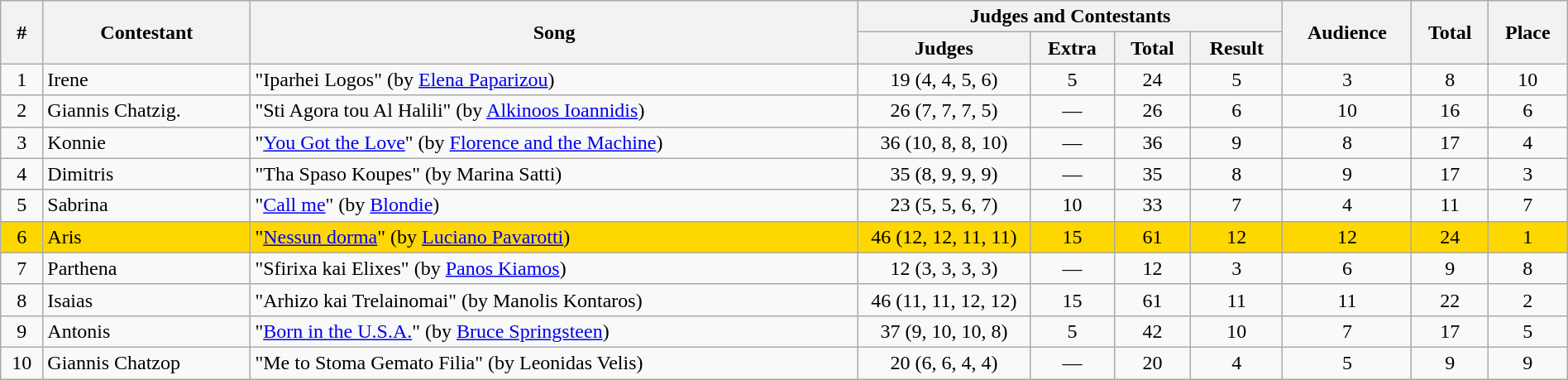<table class="sortable wikitable" style="text-align:center;" width="100%">
<tr>
<th rowspan="2">#</th>
<th rowspan="2">Contestant</th>
<th rowspan="2">Song</th>
<th colspan="4">Judges and Contestants</th>
<th rowspan="2">Audience</th>
<th rowspan="2">Total</th>
<th rowspan="2">Place</th>
</tr>
<tr>
<th width="11%">Judges</th>
<th>Extra</th>
<th>Total</th>
<th>Result</th>
</tr>
<tr>
<td>1</td>
<td align="left">Irene</td>
<td align="left">"Iparhei Logos" (by <a href='#'>Elena Paparizou</a>)</td>
<td>19 (4, 4, 5, 6)</td>
<td>5</td>
<td>24</td>
<td>5</td>
<td>3</td>
<td>8</td>
<td>10</td>
</tr>
<tr>
<td>2</td>
<td align="left">Giannis Chatzig.</td>
<td align="left">"Sti Agora tou Al Halili" (by <a href='#'>Alkinoos Ioannidis</a>)</td>
<td>26 (7, 7, 7, 5)</td>
<td>—</td>
<td>26</td>
<td>6</td>
<td>10</td>
<td>16</td>
<td>6</td>
</tr>
<tr>
<td>3</td>
<td align="left">Konnie</td>
<td align="left">"<a href='#'>You Got the Love</a>" (by <a href='#'>Florence and the Machine</a>)</td>
<td>36 (10, 8, 8, 10)</td>
<td>—</td>
<td>36</td>
<td>9</td>
<td>8</td>
<td>17</td>
<td>4</td>
</tr>
<tr>
<td>4</td>
<td align="left">Dimitris</td>
<td align="left">"Tha Spaso Koupes" (by Marina Satti)</td>
<td>35 (8, 9, 9, 9)</td>
<td>—</td>
<td>35</td>
<td>8</td>
<td>9</td>
<td>17</td>
<td>3</td>
</tr>
<tr>
<td>5</td>
<td align="left">Sabrina</td>
<td align="left">"<a href='#'>Call me</a>" (by <a href='#'>Blondie</a>)</td>
<td>23 (5, 5, 6, 7)</td>
<td>10</td>
<td>33</td>
<td>7</td>
<td>4</td>
<td>11</td>
<td>7</td>
</tr>
<tr bgcolor="gold">
<td>6</td>
<td align="left">Aris</td>
<td align="left">"<a href='#'>Nessun dorma</a>" (by <a href='#'>Luciano Pavarotti</a>)</td>
<td>46 (12, 12, 11, 11)</td>
<td>15</td>
<td>61</td>
<td>12</td>
<td>12</td>
<td>24</td>
<td>1</td>
</tr>
<tr>
<td>7</td>
<td align="left">Parthena</td>
<td align="left">"Sfirixa kai Elixes" (by <a href='#'>Panos Kiamos</a>)</td>
<td>12 (3, 3, 3, 3)</td>
<td>—</td>
<td>12</td>
<td>3</td>
<td>6</td>
<td>9</td>
<td>8</td>
</tr>
<tr>
<td>8</td>
<td align="left">Isaias</td>
<td align="left">"Arhizo kai Trelainomai" (by Manolis Kontaros)</td>
<td>46 (11, 11, 12, 12)</td>
<td>15</td>
<td>61</td>
<td>11</td>
<td>11</td>
<td>22</td>
<td>2</td>
</tr>
<tr>
<td>9</td>
<td align="left">Antonis</td>
<td align="left">"<a href='#'>Born in the U.S.A.</a>" (by <a href='#'>Bruce Springsteen</a>)</td>
<td>37 (9, 10, 10, 8)</td>
<td>5</td>
<td>42</td>
<td>10</td>
<td>7</td>
<td>17</td>
<td>5</td>
</tr>
<tr>
<td>10</td>
<td align="left">Giannis Chatzop</td>
<td align="left">"Me to Stoma Gemato Filia" (by Leonidas Velis)</td>
<td>20 (6, 6, 4, 4)</td>
<td>—</td>
<td>20</td>
<td>4</td>
<td>5</td>
<td>9</td>
<td>9</td>
</tr>
</table>
